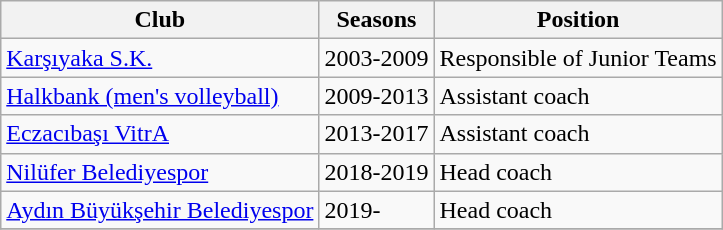<table class="wikitable">
<tr>
<th>Club</th>
<th>Seasons</th>
<th>Position</th>
</tr>
<tr>
<td> <a href='#'>Karşıyaka S.K.</a></td>
<td>2003-2009</td>
<td>Responsible of Junior Teams</td>
</tr>
<tr>
<td> <a href='#'>Halkbank (men's volleyball)</a></td>
<td>2009-2013</td>
<td>Assistant coach</td>
</tr>
<tr>
<td> <a href='#'>Eczacıbaşı VitrA</a></td>
<td>2013-2017</td>
<td>Assistant coach</td>
</tr>
<tr>
<td> <a href='#'>Nilüfer Belediyespor</a></td>
<td>2018-2019</td>
<td>Head coach</td>
</tr>
<tr>
<td> <a href='#'>Aydın Büyükşehir Belediyespor</a></td>
<td>2019-</td>
<td>Head coach</td>
</tr>
<tr>
</tr>
</table>
